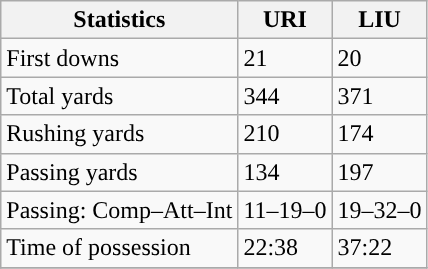<table class="wikitable" style="float: left;">
<tr>
<th>Statistics</th>
<th>URI</th>
<th>LIU</th>
</tr>
<tr>
<td>First downs</td>
<td>21</td>
<td>20</td>
</tr>
<tr>
<td>Total yards</td>
<td>344</td>
<td>371</td>
</tr>
<tr>
<td>Rushing yards</td>
<td>210</td>
<td>174</td>
</tr>
<tr>
<td>Passing yards</td>
<td>134</td>
<td>197</td>
</tr>
<tr>
<td>Passing: Comp–Att–Int</td>
<td>11–19–0</td>
<td>19–32–0</td>
</tr>
<tr>
<td>Time of possession</td>
<td>22:38</td>
<td>37:22</td>
</tr>
<tr>
</tr>
</table>
